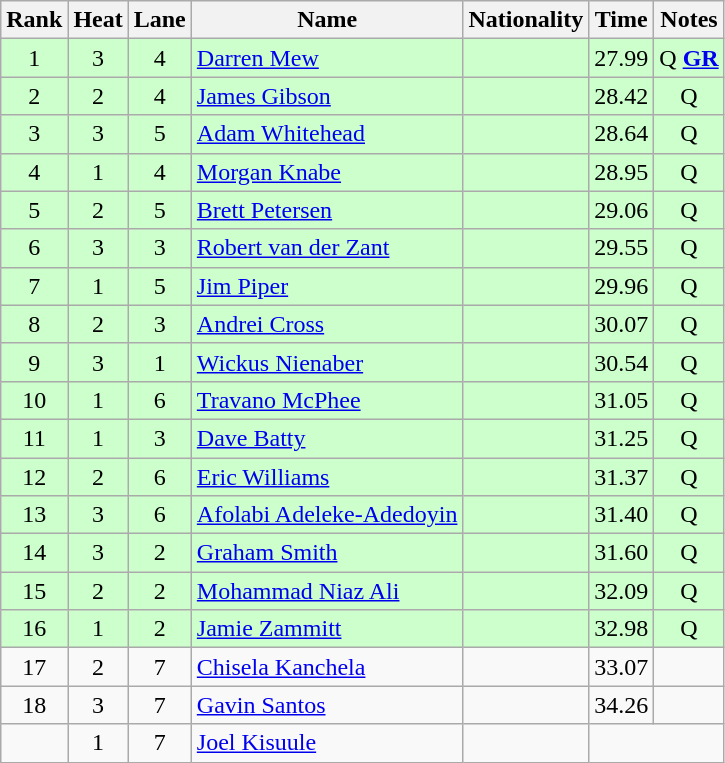<table class="wikitable sortable" style="text-align:center">
<tr>
<th>Rank</th>
<th>Heat</th>
<th>Lane</th>
<th>Name</th>
<th>Nationality</th>
<th>Time</th>
<th>Notes</th>
</tr>
<tr bgcolor=ccffcc>
<td>1</td>
<td>3</td>
<td>4</td>
<td align=left><a href='#'>Darren Mew</a></td>
<td align=left></td>
<td>27.99</td>
<td>Q <strong><a href='#'>GR</a></strong></td>
</tr>
<tr bgcolor=ccffcc>
<td>2</td>
<td>2</td>
<td>4</td>
<td align=left><a href='#'>James Gibson</a></td>
<td align=left></td>
<td>28.42</td>
<td>Q</td>
</tr>
<tr bgcolor=ccffcc>
<td>3</td>
<td>3</td>
<td>5</td>
<td align=left><a href='#'>Adam Whitehead</a></td>
<td align=left></td>
<td>28.64</td>
<td>Q</td>
</tr>
<tr bgcolor=ccffcc>
<td>4</td>
<td>1</td>
<td>4</td>
<td align=left><a href='#'>Morgan Knabe</a></td>
<td align=left></td>
<td>28.95</td>
<td>Q</td>
</tr>
<tr bgcolor=ccffcc>
<td>5</td>
<td>2</td>
<td>5</td>
<td align=left><a href='#'>Brett Petersen</a></td>
<td align=left></td>
<td>29.06</td>
<td>Q</td>
</tr>
<tr bgcolor=ccffcc>
<td>6</td>
<td>3</td>
<td>3</td>
<td align=left><a href='#'>Robert van der Zant</a></td>
<td align=left></td>
<td>29.55</td>
<td>Q</td>
</tr>
<tr bgcolor=ccffcc>
<td>7</td>
<td>1</td>
<td>5</td>
<td align=left><a href='#'>Jim Piper</a></td>
<td align=left></td>
<td>29.96</td>
<td>Q</td>
</tr>
<tr bgcolor=ccffcc>
<td>8</td>
<td>2</td>
<td>3</td>
<td align=left><a href='#'>Andrei Cross</a></td>
<td align=left></td>
<td>30.07</td>
<td>Q</td>
</tr>
<tr bgcolor=ccffcc>
<td>9</td>
<td>3</td>
<td>1</td>
<td align=left><a href='#'>Wickus Nienaber</a></td>
<td align=left></td>
<td>30.54</td>
<td>Q</td>
</tr>
<tr bgcolor=ccffcc>
<td>10</td>
<td>1</td>
<td>6</td>
<td align=left><a href='#'>Travano McPhee</a></td>
<td align=left></td>
<td>31.05</td>
<td>Q</td>
</tr>
<tr bgcolor=ccffcc>
<td>11</td>
<td>1</td>
<td>3</td>
<td align=left><a href='#'>Dave Batty</a></td>
<td align=left></td>
<td>31.25</td>
<td>Q</td>
</tr>
<tr bgcolor=ccffcc>
<td>12</td>
<td>2</td>
<td>6</td>
<td align=left><a href='#'>Eric Williams</a></td>
<td align=left></td>
<td>31.37</td>
<td>Q</td>
</tr>
<tr bgcolor=ccffcc>
<td>13</td>
<td>3</td>
<td>6</td>
<td align=left><a href='#'>Afolabi Adeleke-Adedoyin</a></td>
<td align=left></td>
<td>31.40</td>
<td>Q</td>
</tr>
<tr bgcolor=ccffcc>
<td>14</td>
<td>3</td>
<td>2</td>
<td align=left><a href='#'>Graham Smith</a></td>
<td align=left></td>
<td>31.60</td>
<td>Q</td>
</tr>
<tr bgcolor=ccffcc>
<td>15</td>
<td>2</td>
<td>2</td>
<td align=left><a href='#'>Mohammad Niaz Ali</a></td>
<td align=left></td>
<td>32.09</td>
<td>Q</td>
</tr>
<tr bgcolor=ccffcc>
<td>16</td>
<td>1</td>
<td>2</td>
<td align=left><a href='#'>Jamie Zammitt</a></td>
<td align=left></td>
<td>32.98</td>
<td>Q</td>
</tr>
<tr>
<td>17</td>
<td>2</td>
<td>7</td>
<td align=left><a href='#'>Chisela Kanchela</a></td>
<td align=left></td>
<td>33.07</td>
<td></td>
</tr>
<tr>
<td>18</td>
<td>3</td>
<td>7</td>
<td align=left><a href='#'>Gavin Santos</a></td>
<td align=left></td>
<td>34.26</td>
<td></td>
</tr>
<tr>
<td></td>
<td>1</td>
<td>7</td>
<td align=left><a href='#'>Joel Kisuule</a></td>
<td align=left></td>
<td colspan=2></td>
</tr>
</table>
